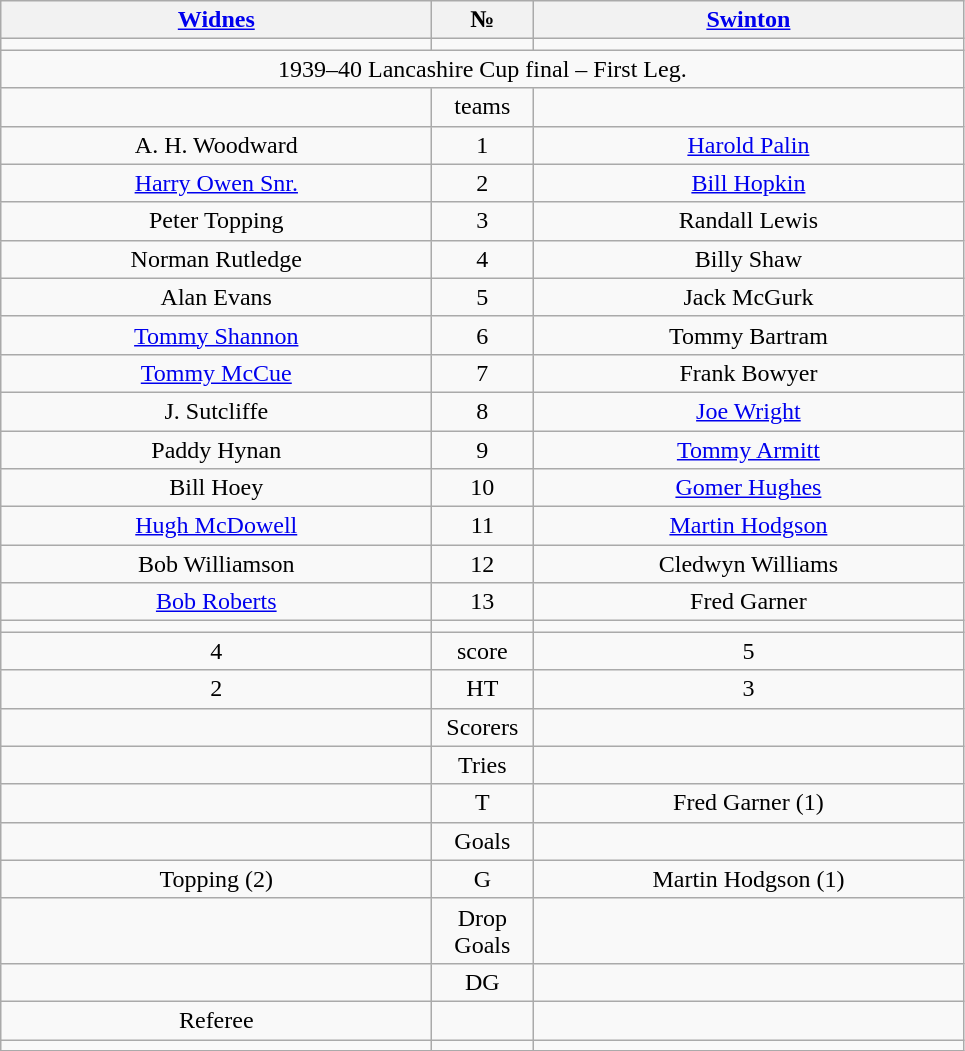<table class="wikitable" style="text-align:center;">
<tr>
<th width=280 abbr="Swinton"><a href='#'>Widnes</a></th>
<th width=60 abbr="Number">№</th>
<th width=280 abbr="Widnes"><a href='#'>Swinton</a></th>
</tr>
<tr>
<td></td>
<td></td>
<td></td>
</tr>
<tr>
<td colspan=13 abbr="Comment">1939–40 Lancashire Cup final – First Leg.</td>
</tr>
<tr>
<td></td>
<td>teams</td>
<td></td>
</tr>
<tr>
<td>A. H. Woodward </td>
<td>1</td>
<td><a href='#'>Harold Palin</a></td>
</tr>
<tr>
<td><a href='#'>Harry Owen Snr.</a></td>
<td>2</td>
<td><a href='#'>Bill Hopkin</a></td>
</tr>
<tr>
<td>Peter Topping </td>
<td>3</td>
<td>Randall Lewis</td>
</tr>
<tr>
<td>Norman Rutledge </td>
<td>4</td>
<td>Billy Shaw</td>
</tr>
<tr>
<td>Alan Evans </td>
<td>5</td>
<td>Jack McGurk</td>
</tr>
<tr>
<td><a href='#'>Tommy Shannon</a></td>
<td>6</td>
<td>Tommy Bartram</td>
</tr>
<tr>
<td><a href='#'>Tommy McCue</a></td>
<td>7</td>
<td>Frank Bowyer</td>
</tr>
<tr>
<td>J. Sutcliffe </td>
<td>8</td>
<td><a href='#'>Joe Wright</a></td>
</tr>
<tr>
<td>Paddy Hynan </td>
<td>9</td>
<td><a href='#'>Tommy Armitt</a></td>
</tr>
<tr>
<td>Bill Hoey </td>
<td>10</td>
<td><a href='#'>Gomer Hughes</a></td>
</tr>
<tr>
<td><a href='#'>Hugh McDowell</a></td>
<td>11</td>
<td><a href='#'>Martin Hodgson</a></td>
</tr>
<tr>
<td>Bob Williamson </td>
<td>12</td>
<td>Cledwyn Williams</td>
</tr>
<tr>
<td><a href='#'>Bob Roberts</a></td>
<td>13</td>
<td>Fred Garner</td>
</tr>
<tr>
<td></td>
<td></td>
<td></td>
</tr>
<tr>
<td>4</td>
<td>score</td>
<td>5</td>
</tr>
<tr>
<td>2</td>
<td>HT</td>
<td>3</td>
</tr>
<tr>
<td></td>
<td>Scorers</td>
<td></td>
</tr>
<tr>
<td></td>
<td>Tries</td>
<td></td>
</tr>
<tr>
<td></td>
<td>T</td>
<td>Fred Garner (1)</td>
</tr>
<tr>
<td></td>
<td>Goals</td>
<td></td>
</tr>
<tr>
<td>Topping (2)</td>
<td>G</td>
<td>Martin Hodgson (1)</td>
</tr>
<tr>
<td></td>
<td>Drop Goals</td>
<td></td>
</tr>
<tr>
<td></td>
<td>DG</td>
<td></td>
</tr>
<tr>
<td>Referee</td>
<td></td>
<td></td>
</tr>
<tr>
<td></td>
<td></td>
<td></td>
</tr>
</table>
